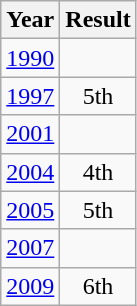<table class="wikitable" style="text-align:center">
<tr>
<th>Year</th>
<th>Result</th>
</tr>
<tr>
<td><a href='#'>1990</a></td>
<td></td>
</tr>
<tr>
<td><a href='#'>1997</a></td>
<td>5th</td>
</tr>
<tr>
<td><a href='#'>2001</a></td>
<td></td>
</tr>
<tr>
<td><a href='#'>2004</a></td>
<td>4th</td>
</tr>
<tr>
<td><a href='#'>2005</a></td>
<td>5th</td>
</tr>
<tr>
<td><a href='#'>2007</a></td>
<td></td>
</tr>
<tr>
<td><a href='#'>2009</a></td>
<td>6th</td>
</tr>
</table>
